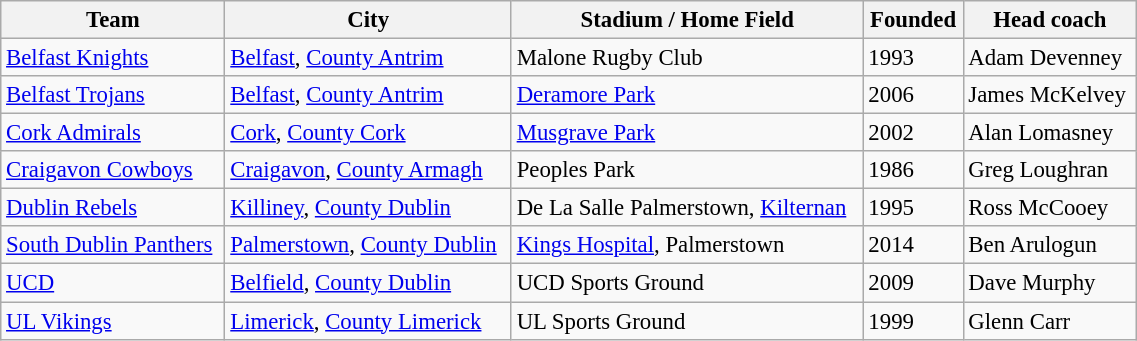<table class="wikitable" style="text-align:center; font-size:95%;width:60%; text-align:left">
<tr>
<th><strong>Team</strong></th>
<th><strong>City</strong></th>
<th><strong>Stadium / Home Field</strong></th>
<th><strong>Founded</strong></th>
<th><strong>Head coach</strong></th>
</tr>
<tr --->
<td> <a href='#'>Belfast Knights</a></td>
<td><a href='#'>Belfast</a>, <a href='#'>County Antrim</a></td>
<td>Malone Rugby Club</td>
<td>1993</td>
<td>Adam Devenney</td>
</tr>
<tr --->
<td> <a href='#'>Belfast Trojans</a></td>
<td><a href='#'>Belfast</a>, <a href='#'>County Antrim</a></td>
<td><a href='#'>Deramore Park</a></td>
<td>2006</td>
<td>James McKelvey</td>
</tr>
<tr --->
<td> <a href='#'>Cork Admirals</a></td>
<td><a href='#'>Cork</a>, <a href='#'>County Cork</a></td>
<td><a href='#'>Musgrave Park</a></td>
<td>2002</td>
<td>Alan Lomasney</td>
</tr>
<tr --->
<td> <a href='#'>Craigavon Cowboys</a></td>
<td><a href='#'>Craigavon</a>, <a href='#'>County Armagh</a></td>
<td>Peoples Park</td>
<td>1986</td>
<td>Greg Loughran</td>
</tr>
<tr --->
<td> <a href='#'>Dublin Rebels</a></td>
<td><a href='#'>Killiney</a>, <a href='#'>County Dublin</a></td>
<td>De La Salle Palmerstown, <a href='#'>Kilternan</a></td>
<td>1995</td>
<td>Ross McCooey</td>
</tr>
<tr --->
<td> <a href='#'>South Dublin Panthers</a></td>
<td><a href='#'>Palmerstown</a>, <a href='#'>County Dublin</a></td>
<td><a href='#'>Kings Hospital</a>, Palmerstown</td>
<td>2014</td>
<td>Ben Arulogun</td>
</tr>
<tr --->
<td> <a href='#'>UCD</a></td>
<td><a href='#'>Belfield</a>, <a href='#'>County Dublin</a></td>
<td>UCD Sports Ground</td>
<td>2009</td>
<td>Dave Murphy</td>
</tr>
<tr --->
<td> <a href='#'>UL Vikings</a></td>
<td><a href='#'>Limerick</a>, <a href='#'>County Limerick</a></td>
<td>UL Sports Ground</td>
<td>1999</td>
<td>Glenn Carr</td>
</tr>
</table>
